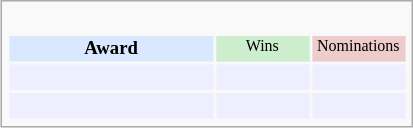<table class="infobox" style="width: 22em; text-align: left; font-size: 78%; vertical-align: middle;">
<tr>
<td colspan="3" style="text-align:center;"> <br> </td>
</tr>
<tr style="background:#d9e8ff; text-align:center;">
<th style="vertical-align: middle;">Award</th>
<td style="background:#cec; font-size:8pt; width:60px;">Wins</td>
<td style="background:#ecc; font-size:8pt; width:60px;">Nominations</td>
</tr>
<tr style="background:#eef;">
<td style="text-align:center;"><br></td>
<td></td>
<td></td>
</tr>
<tr style="background:#eef;">
<td style="text-align:center;"><br></td>
<td></td>
<td></td>
</tr>
</table>
